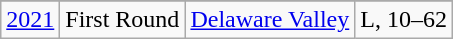<table class="wikitable">
<tr>
</tr>
<tr align="center">
<td><a href='#'>2021</a></td>
<td>First Round</td>
<td><a href='#'>Delaware Valley</a></td>
<td>L, 10–62</td>
</tr>
</table>
